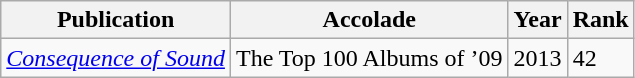<table class="wikitable">
<tr>
<th>Publication</th>
<th>Accolade</th>
<th>Year</th>
<th>Rank</th>
</tr>
<tr>
<td><em><a href='#'>Consequence of Sound</a></em></td>
<td>The Top 100 Albums of ’09</td>
<td>2013</td>
<td>42</td>
</tr>
</table>
